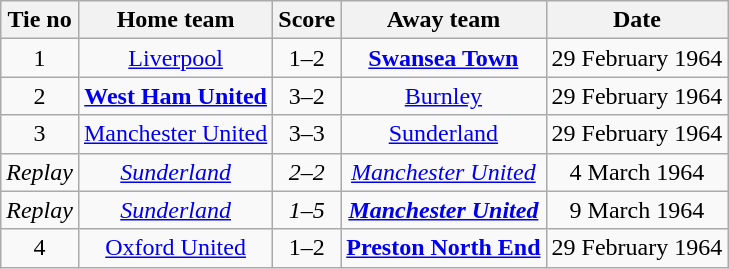<table class="wikitable" style="text-align: center">
<tr>
<th>Tie no</th>
<th>Home team</th>
<th>Score</th>
<th>Away team</th>
<th>Date</th>
</tr>
<tr>
<td>1</td>
<td><a href='#'>Liverpool</a></td>
<td>1–2</td>
<td><strong><a href='#'>Swansea Town</a></strong></td>
<td>29 February 1964</td>
</tr>
<tr>
<td>2</td>
<td><strong><a href='#'>West Ham United</a></strong></td>
<td>3–2</td>
<td><a href='#'>Burnley</a></td>
<td>29 February 1964</td>
</tr>
<tr>
<td>3</td>
<td><a href='#'>Manchester United</a></td>
<td>3–3</td>
<td><a href='#'>Sunderland</a></td>
<td>29 February 1964</td>
</tr>
<tr>
<td><em>Replay</em></td>
<td><em><a href='#'>Sunderland</a></em></td>
<td><em>2–2</em></td>
<td><em><a href='#'>Manchester United</a></em></td>
<td>4 March 1964</td>
</tr>
<tr>
<td><em>Replay</em></td>
<td><em><a href='#'>Sunderland</a></em></td>
<td><em>1–5</em></td>
<td><strong><em><a href='#'>Manchester United</a></em></strong></td>
<td>9 March 1964</td>
</tr>
<tr>
<td>4</td>
<td><a href='#'>Oxford United</a></td>
<td>1–2</td>
<td><strong><a href='#'>Preston North End</a></strong></td>
<td>29 February 1964</td>
</tr>
</table>
